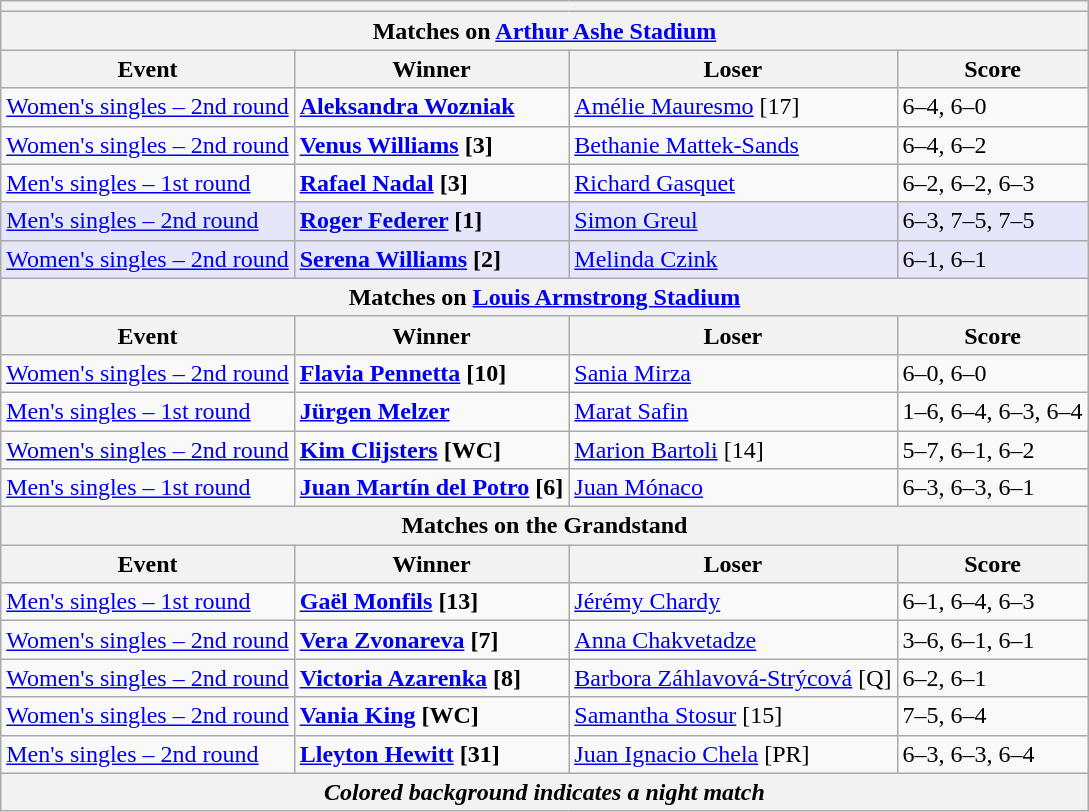<table class="wikitable collapsible uncollapsed">
<tr>
<th colspan=4></th>
</tr>
<tr>
<th colspan=4><strong>Matches on <a href='#'>Arthur Ashe Stadium</a></strong></th>
</tr>
<tr>
<th>Event</th>
<th>Winner</th>
<th>Loser</th>
<th>Score</th>
</tr>
<tr align=left>
<td><a href='#'>Women's singles – 2nd round</a></td>
<td> <strong><a href='#'>Aleksandra Wozniak</a></strong></td>
<td> <a href='#'>Amélie Mauresmo</a> [17]</td>
<td>6–4, 6–0</td>
</tr>
<tr align=left>
<td><a href='#'>Women's singles – 2nd round</a></td>
<td> <strong><a href='#'>Venus Williams</a> [3]</strong></td>
<td> <a href='#'>Bethanie Mattek-Sands</a></td>
<td>6–4, 6–2</td>
</tr>
<tr align=left>
<td><a href='#'>Men's singles – 1st round</a></td>
<td> <strong><a href='#'>Rafael Nadal</a> [3]</strong></td>
<td> <a href='#'>Richard Gasquet</a></td>
<td>6–2, 6–2, 6–3</td>
</tr>
<tr style="text-align:left; background:lavender;">
<td><a href='#'>Men's singles – 2nd round</a></td>
<td> <strong><a href='#'>Roger Federer</a> [1]</strong></td>
<td> <a href='#'>Simon Greul</a></td>
<td>6–3, 7–5, 7–5</td>
</tr>
<tr style="text-align:left; background:lavender;">
<td><a href='#'>Women's singles – 2nd round</a></td>
<td> <strong><a href='#'>Serena Williams</a> [2]</strong></td>
<td> <a href='#'>Melinda Czink</a></td>
<td>6–1, 6–1</td>
</tr>
<tr>
<th colspan=4><strong>Matches on <a href='#'>Louis Armstrong Stadium</a></strong></th>
</tr>
<tr>
<th>Event</th>
<th>Winner</th>
<th>Loser</th>
<th>Score</th>
</tr>
<tr align=left>
<td><a href='#'>Women's singles – 2nd round</a></td>
<td> <strong><a href='#'>Flavia Pennetta</a> [10]</strong></td>
<td> <a href='#'>Sania Mirza</a></td>
<td>6–0, 6–0</td>
</tr>
<tr align=left>
<td><a href='#'>Men's singles – 1st round</a></td>
<td> <strong><a href='#'>Jürgen Melzer</a></strong></td>
<td> <a href='#'>Marat Safin</a></td>
<td>1–6, 6–4, 6–3, 6–4</td>
</tr>
<tr align=left>
<td><a href='#'>Women's singles – 2nd round</a></td>
<td> <strong><a href='#'>Kim Clijsters</a> [WC]</strong></td>
<td> <a href='#'>Marion Bartoli</a> [14]</td>
<td>5–7, 6–1, 6–2</td>
</tr>
<tr align=left>
<td><a href='#'>Men's singles – 1st round</a></td>
<td> <strong><a href='#'>Juan Martín del Potro</a> [6]</strong></td>
<td> <a href='#'>Juan Mónaco</a></td>
<td>6–3, 6–3, 6–1</td>
</tr>
<tr>
<th colspan=4><strong>Matches on the Grandstand</strong></th>
</tr>
<tr>
<th>Event</th>
<th>Winner</th>
<th>Loser</th>
<th>Score</th>
</tr>
<tr align=left>
<td><a href='#'>Men's singles – 1st round</a></td>
<td> <strong><a href='#'>Gaël Monfils</a> [13]</strong></td>
<td> <a href='#'>Jérémy Chardy</a></td>
<td>6–1, 6–4, 6–3</td>
</tr>
<tr align=left>
<td><a href='#'>Women's singles – 2nd round</a></td>
<td>  <strong><a href='#'>Vera Zvonareva</a> [7]</strong></td>
<td> <a href='#'>Anna Chakvetadze</a></td>
<td>3–6, 6–1, 6–1</td>
</tr>
<tr align=left>
<td><a href='#'>Women's singles – 2nd round</a></td>
<td> <strong><a href='#'>Victoria Azarenka</a> [8]</strong></td>
<td> <a href='#'>Barbora Záhlavová-Strýcová</a> [Q]</td>
<td>6–2, 6–1</td>
</tr>
<tr align=left>
<td><a href='#'>Women's singles – 2nd round</a></td>
<td> <strong><a href='#'>Vania King</a> [WC]</strong></td>
<td> <a href='#'>Samantha Stosur</a> [15]</td>
<td>7–5, 6–4</td>
</tr>
<tr align=left>
<td><a href='#'>Men's singles – 2nd round</a></td>
<td> <strong><a href='#'>Lleyton Hewitt</a> [31]</strong></td>
<td> <a href='#'>Juan Ignacio Chela</a> [PR]</td>
<td>6–3, 6–3, 6–4</td>
</tr>
<tr>
<th colspan=4><em>Colored background indicates a night match</em></th>
</tr>
</table>
